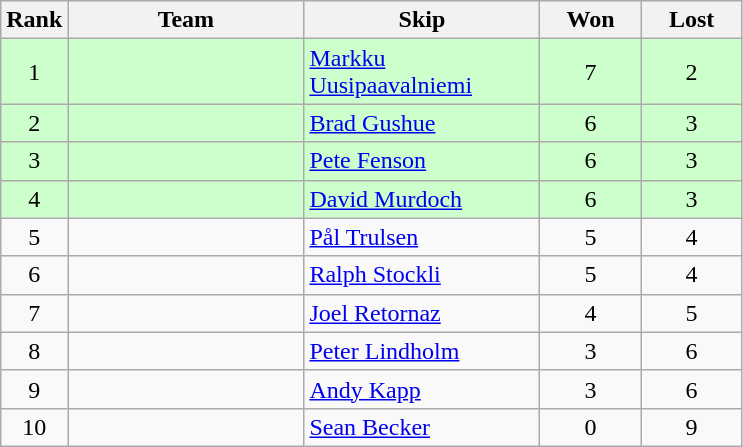<table class="wikitable" style="text-align:center;">
<tr>
<th width=25>Rank</th>
<th width=150>Team</th>
<th width=150>Skip</th>
<th width=60>Won</th>
<th width=60>Lost</th>
</tr>
<tr bgcolor="#ccffcc">
<td>1</td>
<td align=left></td>
<td align=left><a href='#'>Markku Uusipaavalniemi</a></td>
<td>7</td>
<td>2</td>
</tr>
<tr bgcolor="#ccffcc">
<td>2</td>
<td align=left></td>
<td align=left><a href='#'>Brad Gushue</a></td>
<td>6</td>
<td>3</td>
</tr>
<tr bgcolor="#ccffcc">
<td>3</td>
<td align=left></td>
<td align=left><a href='#'>Pete Fenson</a></td>
<td>6</td>
<td>3</td>
</tr>
<tr bgcolor="#ccffcc">
<td>4</td>
<td align=left></td>
<td align=left><a href='#'>David Murdoch</a></td>
<td>6</td>
<td>3</td>
</tr>
<tr>
<td>5</td>
<td align=left></td>
<td align=left><a href='#'>Pål Trulsen</a></td>
<td>5</td>
<td>4</td>
</tr>
<tr>
<td>6</td>
<td align=left></td>
<td align=left><a href='#'>Ralph Stockli</a></td>
<td>5</td>
<td>4</td>
</tr>
<tr>
<td>7</td>
<td align=left></td>
<td align=left><a href='#'>Joel Retornaz</a></td>
<td>4</td>
<td>5</td>
</tr>
<tr>
<td>8</td>
<td align=left></td>
<td align=left><a href='#'>Peter Lindholm</a></td>
<td>3</td>
<td>6</td>
</tr>
<tr>
<td>9</td>
<td align=left></td>
<td align=left><a href='#'>Andy Kapp</a></td>
<td>3</td>
<td>6</td>
</tr>
<tr>
<td>10</td>
<td align=left></td>
<td align=left><a href='#'>Sean Becker</a></td>
<td>0</td>
<td>9</td>
</tr>
</table>
